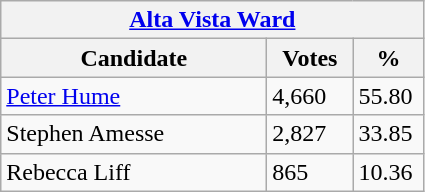<table class="wikitable">
<tr>
<th colspan="3"><a href='#'>Alta Vista Ward</a></th>
</tr>
<tr>
<th style="width: 170px">Candidate</th>
<th style="width: 50px">Votes</th>
<th style="width: 40px">%</th>
</tr>
<tr>
<td><a href='#'>Peter Hume</a></td>
<td>4,660</td>
<td>55.80</td>
</tr>
<tr>
<td>Stephen Amesse</td>
<td>2,827</td>
<td>33.85</td>
</tr>
<tr>
<td>Rebecca Liff</td>
<td>865</td>
<td>10.36</td>
</tr>
</table>
